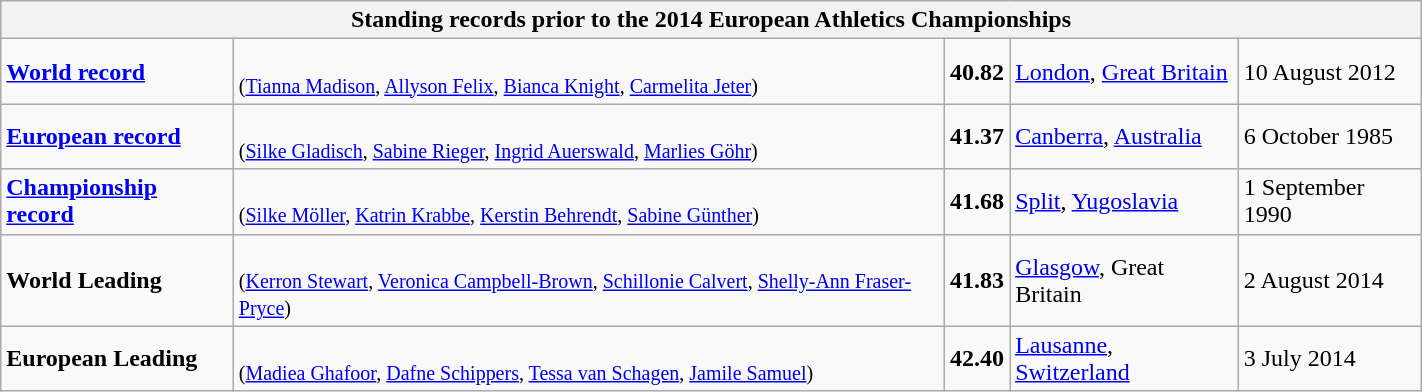<table class="wikitable" width=75%>
<tr>
<th colspan="5">Standing records prior to the 2014 European Athletics Championships</th>
</tr>
<tr>
<td><strong><a href='#'>World record</a></strong></td>
<td><br><small>(<a href='#'>Tianna Madison</a>, <a href='#'>Allyson Felix</a>, <a href='#'>Bianca Knight</a>, <a href='#'>Carmelita Jeter</a>)</small></td>
<td><strong>40.82</strong></td>
<td><a href='#'>London</a>, <a href='#'>Great Britain</a></td>
<td>10 August 2012</td>
</tr>
<tr>
<td><strong><a href='#'>European record</a></strong></td>
<td><br><small>(<a href='#'>Silke Gladisch</a>, <a href='#'>Sabine Rieger</a>, <a href='#'>Ingrid Auerswald</a>, <a href='#'>Marlies Göhr</a>)</small></td>
<td><strong>41.37</strong></td>
<td><a href='#'>Canberra</a>, <a href='#'>Australia</a></td>
<td>6 October 1985</td>
</tr>
<tr>
<td><strong><a href='#'>Championship record</a></strong></td>
<td><br><small>(<a href='#'>Silke Möller</a>, <a href='#'>Katrin Krabbe</a>, <a href='#'>Kerstin Behrendt</a>, <a href='#'>Sabine Günther</a>)</small></td>
<td><strong>41.68</strong></td>
<td><a href='#'>Split</a>, <a href='#'>Yugoslavia</a></td>
<td>1 September 1990</td>
</tr>
<tr>
<td><strong>World Leading</strong></td>
<td><br><small>(<a href='#'>Kerron Stewart</a>, <a href='#'>Veronica Campbell-Brown</a>, <a href='#'>Schillonie Calvert</a>, <a href='#'>Shelly-Ann Fraser-Pryce</a>)</small></td>
<td><strong>41.83</strong></td>
<td><a href='#'>Glasgow</a>, Great Britain</td>
<td>2 August 2014</td>
</tr>
<tr>
<td><strong>European Leading</strong></td>
<td><br><small>(<a href='#'>Madiea Ghafoor</a>, <a href='#'>Dafne Schippers</a>, <a href='#'>Tessa van Schagen</a>, <a href='#'>Jamile Samuel</a>)</small></td>
<td><strong>42.40</strong></td>
<td><a href='#'>Lausanne</a>, <a href='#'>Switzerland</a></td>
<td>3 July 2014</td>
</tr>
</table>
